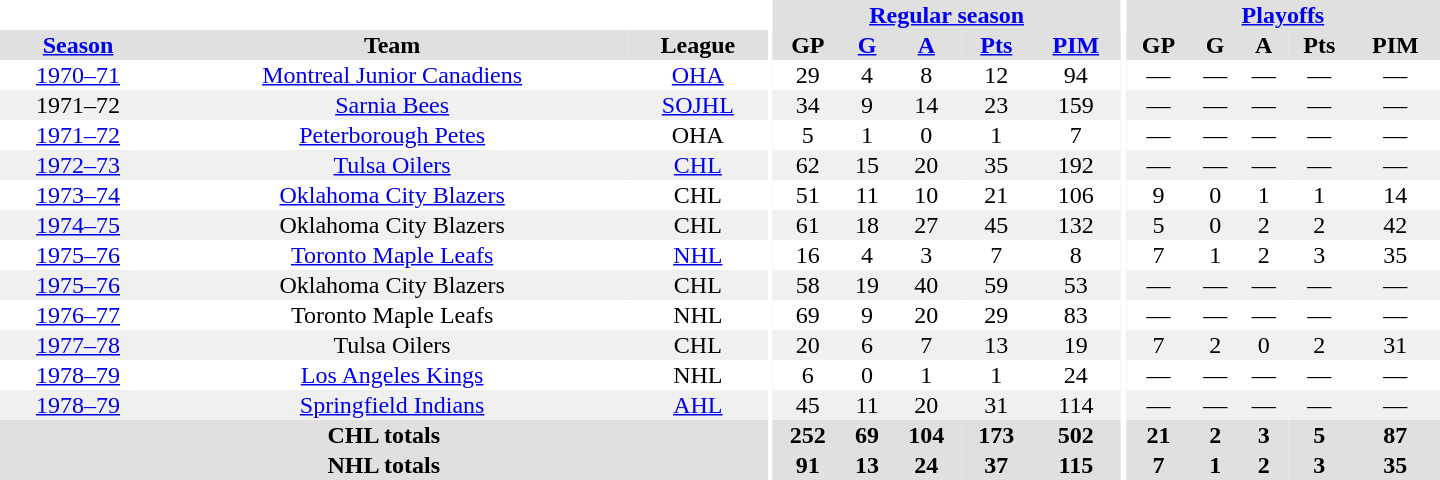<table border="0" cellpadding="1" cellspacing="0" style="text-align:center; width:60em">
<tr bgcolor="#e0e0e0">
<th colspan="3" bgcolor="#ffffff"></th>
<th rowspan="100" bgcolor="#ffffff"></th>
<th colspan="5"><a href='#'>Regular season</a></th>
<th rowspan="100" bgcolor="#ffffff"></th>
<th colspan="5"><a href='#'>Playoffs</a></th>
</tr>
<tr bgcolor="#e0e0e0">
<th><a href='#'>Season</a></th>
<th>Team</th>
<th>League</th>
<th>GP</th>
<th><a href='#'>G</a></th>
<th><a href='#'>A</a></th>
<th><a href='#'>Pts</a></th>
<th><a href='#'>PIM</a></th>
<th>GP</th>
<th>G</th>
<th>A</th>
<th>Pts</th>
<th>PIM</th>
</tr>
<tr>
<td><a href='#'>1970–71</a></td>
<td><a href='#'>Montreal Junior Canadiens</a></td>
<td><a href='#'>OHA</a></td>
<td>29</td>
<td>4</td>
<td>8</td>
<td>12</td>
<td>94</td>
<td>—</td>
<td>—</td>
<td>—</td>
<td>—</td>
<td>—</td>
</tr>
<tr bgcolor="#f0f0f0">
<td>1971–72</td>
<td><a href='#'>Sarnia Bees</a></td>
<td><a href='#'>SOJHL</a></td>
<td>34</td>
<td>9</td>
<td>14</td>
<td>23</td>
<td>159</td>
<td>—</td>
<td>—</td>
<td>—</td>
<td>—</td>
<td>—</td>
</tr>
<tr>
<td><a href='#'>1971–72</a></td>
<td><a href='#'>Peterborough Petes</a></td>
<td>OHA</td>
<td>5</td>
<td>1</td>
<td>0</td>
<td>1</td>
<td>7</td>
<td>—</td>
<td>—</td>
<td>—</td>
<td>—</td>
<td>—</td>
</tr>
<tr bgcolor="#f0f0f0">
<td><a href='#'>1972–73</a></td>
<td><a href='#'>Tulsa Oilers</a></td>
<td><a href='#'>CHL</a></td>
<td>62</td>
<td>15</td>
<td>20</td>
<td>35</td>
<td>192</td>
<td>—</td>
<td>—</td>
<td>—</td>
<td>—</td>
<td>—</td>
</tr>
<tr>
<td><a href='#'>1973–74</a></td>
<td><a href='#'>Oklahoma City Blazers</a></td>
<td>CHL</td>
<td>51</td>
<td>11</td>
<td>10</td>
<td>21</td>
<td>106</td>
<td>9</td>
<td>0</td>
<td>1</td>
<td>1</td>
<td>14</td>
</tr>
<tr bgcolor="#f0f0f0">
<td><a href='#'>1974–75</a></td>
<td>Oklahoma City Blazers</td>
<td>CHL</td>
<td>61</td>
<td>18</td>
<td>27</td>
<td>45</td>
<td>132</td>
<td>5</td>
<td>0</td>
<td>2</td>
<td>2</td>
<td>42</td>
</tr>
<tr>
<td><a href='#'>1975–76</a></td>
<td><a href='#'>Toronto Maple Leafs</a></td>
<td><a href='#'>NHL</a></td>
<td>16</td>
<td>4</td>
<td>3</td>
<td>7</td>
<td>8</td>
<td>7</td>
<td>1</td>
<td>2</td>
<td>3</td>
<td>35</td>
</tr>
<tr bgcolor="#f0f0f0">
<td><a href='#'>1975–76</a></td>
<td>Oklahoma City Blazers</td>
<td>CHL</td>
<td>58</td>
<td>19</td>
<td>40</td>
<td>59</td>
<td>53</td>
<td>—</td>
<td>—</td>
<td>—</td>
<td>—</td>
<td>—</td>
</tr>
<tr>
<td><a href='#'>1976–77</a></td>
<td>Toronto Maple Leafs</td>
<td>NHL</td>
<td>69</td>
<td>9</td>
<td>20</td>
<td>29</td>
<td>83</td>
<td>—</td>
<td>—</td>
<td>—</td>
<td>—</td>
<td>—</td>
</tr>
<tr bgcolor="#f0f0f0">
<td><a href='#'>1977–78</a></td>
<td>Tulsa Oilers</td>
<td>CHL</td>
<td>20</td>
<td>6</td>
<td>7</td>
<td>13</td>
<td>19</td>
<td>7</td>
<td>2</td>
<td>0</td>
<td>2</td>
<td>31</td>
</tr>
<tr>
<td><a href='#'>1978–79</a></td>
<td><a href='#'>Los Angeles Kings</a></td>
<td>NHL</td>
<td>6</td>
<td>0</td>
<td>1</td>
<td>1</td>
<td>24</td>
<td>—</td>
<td>—</td>
<td>—</td>
<td>—</td>
<td>—</td>
</tr>
<tr bgcolor="#f0f0f0">
<td><a href='#'>1978–79</a></td>
<td><a href='#'>Springfield Indians</a></td>
<td><a href='#'>AHL</a></td>
<td>45</td>
<td>11</td>
<td>20</td>
<td>31</td>
<td>114</td>
<td>—</td>
<td>—</td>
<td>—</td>
<td>—</td>
<td>—</td>
</tr>
<tr bgcolor="#e0e0e0">
<th colspan="3">CHL totals</th>
<th>252</th>
<th>69</th>
<th>104</th>
<th>173</th>
<th>502</th>
<th>21</th>
<th>2</th>
<th>3</th>
<th>5</th>
<th>87</th>
</tr>
<tr bgcolor="#e0e0e0">
<th colspan="3">NHL totals</th>
<th>91</th>
<th>13</th>
<th>24</th>
<th>37</th>
<th>115</th>
<th>7</th>
<th>1</th>
<th>2</th>
<th>3</th>
<th>35</th>
</tr>
</table>
